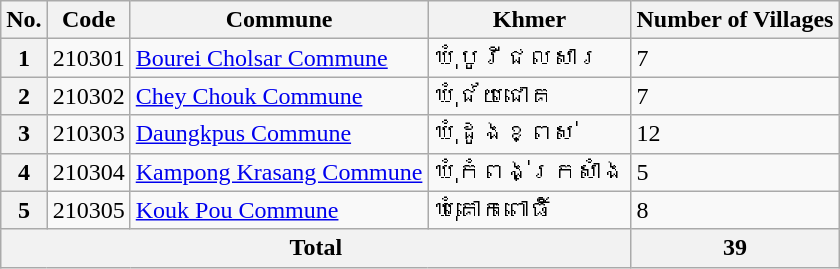<table class="wikitable sortable mw-collapsible">
<tr>
<th>No.</th>
<th>Code</th>
<th>Commune</th>
<th>Khmer</th>
<th>Number of Villages</th>
</tr>
<tr>
<th>1</th>
<td>210301</td>
<td><a href='#'>Bourei Cholsar Commune</a></td>
<td>ឃុំបូរីជលសារ</td>
<td>7</td>
</tr>
<tr>
<th>2</th>
<td>210302</td>
<td><a href='#'>Chey Chouk Commune</a></td>
<td>ឃុំជ័យជោគ</td>
<td>7</td>
</tr>
<tr>
<th>3</th>
<td>210303</td>
<td><a href='#'>Daungkpus Commune</a></td>
<td>ឃុំដូងខ្ពស់</td>
<td>12</td>
</tr>
<tr>
<th>4</th>
<td>210304</td>
<td><a href='#'>Kampong Krasang Commune</a></td>
<td>ឃុំកំពង់ក្រសាំង</td>
<td>5</td>
</tr>
<tr>
<th>5</th>
<td>210305</td>
<td><a href='#'>Kouk Pou Commune</a></td>
<td>ឃុំគោកពោធិ៍</td>
<td>8</td>
</tr>
<tr>
<th colspan="4">Total</th>
<th>39</th>
</tr>
</table>
